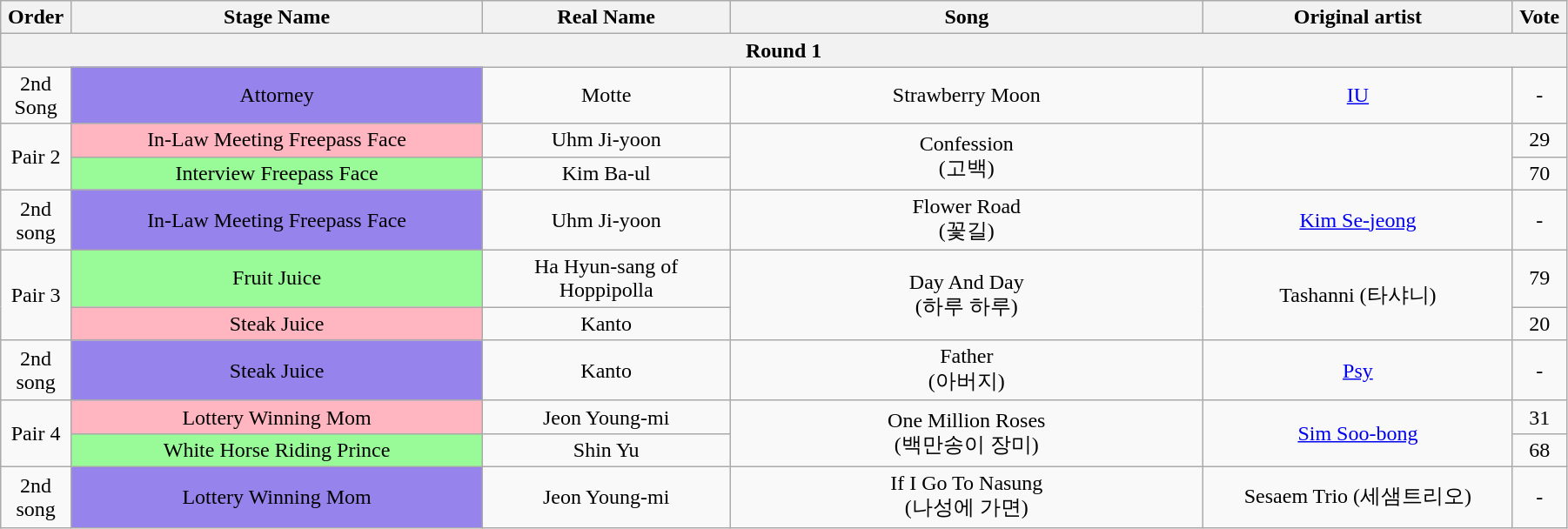<table class="wikitable" style="text-align:center; width:95%;">
<tr>
<th style="width:1%;">Order</th>
<th style="width:20%;">Stage Name</th>
<th style="width:12%;">Real Name</th>
<th style="width:23%;">Song</th>
<th style="width:15%;">Original artist</th>
<th style="width:1%;">Vote</th>
</tr>
<tr>
<th colspan=6>Round 1</th>
</tr>
<tr>
<td>2nd Song</td>
<td bgcolor="#9683EC">Attorney</td>
<td>Motte</td>
<td>Strawberry Moon</td>
<td><a href='#'>IU</a></td>
<td>-</td>
</tr>
<tr>
<td rowspan=2>Pair 2</td>
<td bgcolor="lightpink">In-Law Meeting Freepass Face</td>
<td>Uhm Ji-yoon</td>
<td rowspan=2>Confession<br>(고백)</td>
<td rowspan=2></td>
<td>29</td>
</tr>
<tr>
<td bgcolor="palegreen">Interview Freepass Face</td>
<td>Kim Ba-ul</td>
<td>70</td>
</tr>
<tr>
<td>2nd song</td>
<td bgcolor="#9683EC">In-Law Meeting Freepass Face</td>
<td>Uhm Ji-yoon</td>
<td>Flower Road<br>(꽃길)</td>
<td><a href='#'>Kim Se-jeong</a></td>
<td>-</td>
</tr>
<tr>
<td rowspan=2>Pair 3</td>
<td bgcolor="palegreen">Fruit Juice</td>
<td>Ha Hyun-sang of Hoppipolla</td>
<td rowspan=2>Day And Day<br>(하루 하루)</td>
<td rowspan=2>Tashanni (타샤니)</td>
<td>79</td>
</tr>
<tr>
<td bgcolor="lightpink">Steak Juice</td>
<td>Kanto</td>
<td>20</td>
</tr>
<tr>
<td>2nd song</td>
<td bgcolor="#9683EC">Steak Juice</td>
<td>Kanto</td>
<td>Father<br>(아버지)</td>
<td><a href='#'>Psy</a></td>
<td>-</td>
</tr>
<tr>
<td rowspan=2>Pair 4</td>
<td bgcolor="lightpink">Lottery Winning Mom</td>
<td>Jeon Young-mi</td>
<td rowspan=2>One Million Roses<br>(백만송이 장미)</td>
<td rowspan=2><a href='#'>Sim Soo-bong</a></td>
<td>31</td>
</tr>
<tr>
<td bgcolor="palegreen">White Horse Riding Prince</td>
<td>Shin Yu</td>
<td>68</td>
</tr>
<tr>
<td>2nd song</td>
<td bgcolor="#9683EC">Lottery Winning Mom</td>
<td>Jeon Young-mi</td>
<td>If I Go To Nasung<br>(나성에 가면)</td>
<td>Sesaem Trio (세샘트리오)</td>
<td>-</td>
</tr>
</table>
